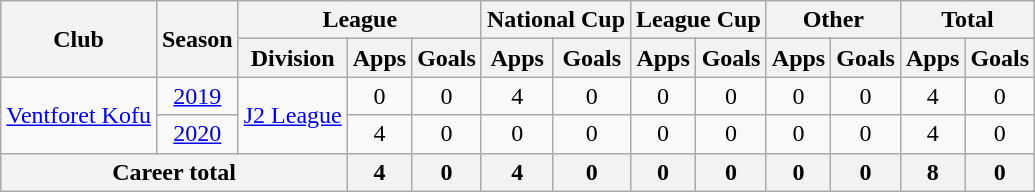<table class="wikitable" style="text-align: center">
<tr>
<th rowspan="2">Club</th>
<th rowspan="2">Season</th>
<th colspan="3">League</th>
<th colspan="2">National Cup</th>
<th colspan="2">League Cup</th>
<th colspan="2">Other</th>
<th colspan="2">Total</th>
</tr>
<tr>
<th>Division</th>
<th>Apps</th>
<th>Goals</th>
<th>Apps</th>
<th>Goals</th>
<th>Apps</th>
<th>Goals</th>
<th>Apps</th>
<th>Goals</th>
<th>Apps</th>
<th>Goals</th>
</tr>
<tr>
<td rowspan="2"><a href='#'>Ventforet Kofu</a></td>
<td><a href='#'>2019</a></td>
<td rowspan="2"><a href='#'>J2 League</a></td>
<td>0</td>
<td>0</td>
<td>4</td>
<td>0</td>
<td>0</td>
<td>0</td>
<td>0</td>
<td>0</td>
<td>4</td>
<td>0</td>
</tr>
<tr>
<td><a href='#'>2020</a></td>
<td>4</td>
<td>0</td>
<td>0</td>
<td>0</td>
<td>0</td>
<td>0</td>
<td>0</td>
<td>0</td>
<td>4</td>
<td>0</td>
</tr>
<tr>
<th colspan=3>Career total</th>
<th>4</th>
<th>0</th>
<th>4</th>
<th>0</th>
<th>0</th>
<th>0</th>
<th>0</th>
<th>0</th>
<th>8</th>
<th>0</th>
</tr>
</table>
